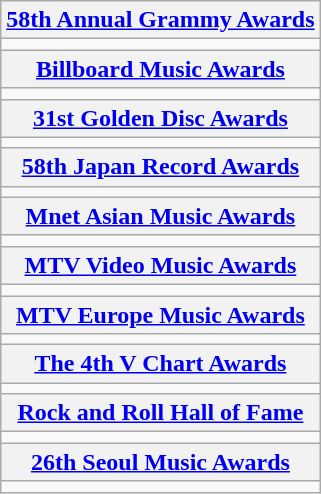<table class="wikitable">
<tr>
<th><a href='#'>58th Annual Grammy Awards</a></th>
</tr>
<tr>
<td></td>
</tr>
<tr>
<th><a href='#'>Billboard Music Awards</a></th>
</tr>
<tr>
<td></td>
</tr>
<tr>
<th><a href='#'>31st Golden Disc Awards</a></th>
</tr>
<tr>
<td></td>
</tr>
<tr>
<th><a href='#'>58th Japan Record Awards</a></th>
</tr>
<tr>
<td></td>
</tr>
<tr>
<th><a href='#'>Mnet Asian Music Awards</a></th>
</tr>
<tr>
<td></td>
</tr>
<tr>
<th><a href='#'>MTV Video Music Awards</a></th>
</tr>
<tr>
<td></td>
</tr>
<tr>
<th><a href='#'>MTV Europe Music Awards</a></th>
</tr>
<tr>
<td></td>
</tr>
<tr>
<th><a href='#'>The 4th V Chart Awards</a></th>
</tr>
<tr>
<td></td>
</tr>
<tr>
<th><a href='#'>Rock and Roll Hall of Fame</a></th>
</tr>
<tr>
<td></td>
</tr>
<tr>
<th><a href='#'>26th Seoul Music Awards</a></th>
</tr>
<tr>
<td></td>
</tr>
</table>
